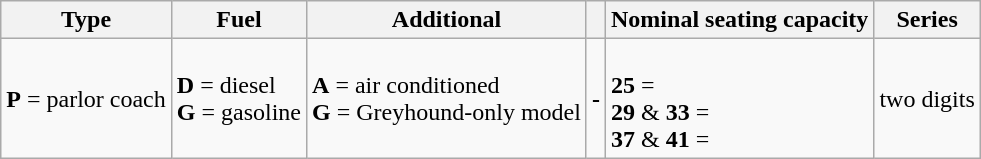<table class="wikitable">
<tr>
<th>Type</th>
<th>Fuel</th>
<th>Additional</th>
<th></th>
<th>Nominal seating capacity</th>
<th>Series</th>
</tr>
<tr>
<td><strong>P</strong> = parlor coach</td>
<td nowrap><strong>D</strong> = diesel<br><strong>G</strong> = gasoline</td>
<td nowrap><strong>A</strong> = air conditioned<br><strong>G</strong> = Greyhound-only model</td>
<td><strong>-</strong></td>
<td nowrap><br><strong>25</strong> = <br>
<strong>29</strong> & <strong>33</strong> = <br>
<strong>37</strong> & <strong>41</strong> = </td>
<td nowrap>two digits</td>
</tr>
</table>
